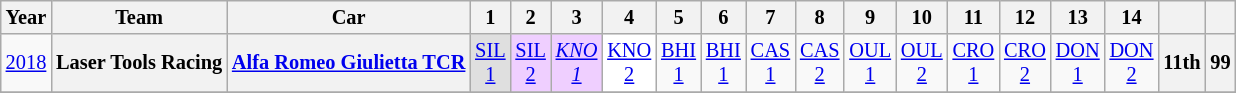<table class="wikitable" style="text-align:center; font-size:85%">
<tr>
<th>Year</th>
<th>Team</th>
<th>Car</th>
<th>1</th>
<th>2</th>
<th>3</th>
<th>4</th>
<th>5</th>
<th>6</th>
<th>7</th>
<th>8</th>
<th>9</th>
<th>10</th>
<th>11</th>
<th>12</th>
<th>13</th>
<th>14</th>
<th></th>
<th></th>
</tr>
<tr>
<td><a href='#'>2018</a></td>
<th nowrap>Laser Tools Racing</th>
<th nowrap><a href='#'>Alfa Romeo Giulietta TCR</a></th>
<td style="background:#dfdfdf;"><a href='#'>SIL<br>1</a><br></td>
<td style="background:#efcfff;"><a href='#'>SIL<br>2</a><br></td>
<td style="background:#efcfff;"><em><a href='#'>KNO<br>1</a></em><br></td>
<td style="background:#ffffff;"><a href='#'>KNO<br>2</a><br></td>
<td style="background:#;"><a href='#'>BHI<br>1</a></td>
<td style="background:#;"><a href='#'>BHI<br>1</a></td>
<td style="background:#;"><a href='#'>CAS<br>1</a></td>
<td style="background:#;"><a href='#'>CAS<br>2</a></td>
<td style="background:#;"><a href='#'>OUL<br>1</a></td>
<td style="background:#;"><a href='#'>OUL<br>2</a></td>
<td style="background:#;"><a href='#'>CRO<br>1</a></td>
<td style="background:#;"><a href='#'>CRO<br>2</a></td>
<td style="background:#;"><a href='#'>DON<br>1</a></td>
<td style="background:#;"><a href='#'>DON<br>2</a></td>
<th>11th</th>
<th>99</th>
</tr>
<tr>
</tr>
</table>
